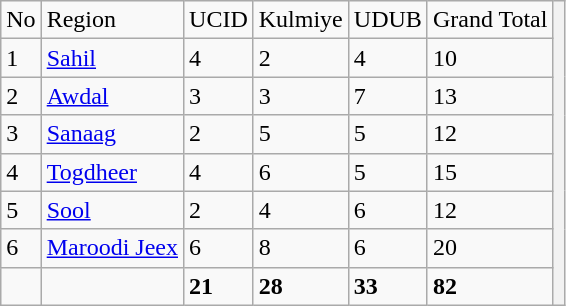<table class="wikitable">
<tr>
<td>No</td>
<td>Region</td>
<td>UCID</td>
<td>Kulmiye</td>
<td>UDUB</td>
<td>Grand Total</td>
<th rowspan="8"></th>
</tr>
<tr>
<td>1</td>
<td><a href='#'>Sahil</a></td>
<td>4</td>
<td>2</td>
<td>4</td>
<td>10</td>
</tr>
<tr>
<td>2</td>
<td><a href='#'>Awdal</a></td>
<td>3</td>
<td>3</td>
<td>7</td>
<td>13</td>
</tr>
<tr>
<td>3</td>
<td><a href='#'>Sanaag</a></td>
<td>2</td>
<td>5</td>
<td>5</td>
<td>12</td>
</tr>
<tr>
<td>4</td>
<td><a href='#'>Togdheer</a></td>
<td>4</td>
<td>6</td>
<td>5</td>
<td>15</td>
</tr>
<tr>
<td>5</td>
<td><a href='#'>Sool</a></td>
<td>2</td>
<td>4</td>
<td>6</td>
<td>12</td>
</tr>
<tr>
<td>6</td>
<td><a href='#'>Maroodi Jeex</a></td>
<td>6</td>
<td>8</td>
<td>6</td>
<td>20</td>
</tr>
<tr>
<td></td>
<td></td>
<td><strong>21</strong></td>
<td><strong>28</strong></td>
<td><strong>33</strong></td>
<td><strong>82</strong></td>
</tr>
</table>
